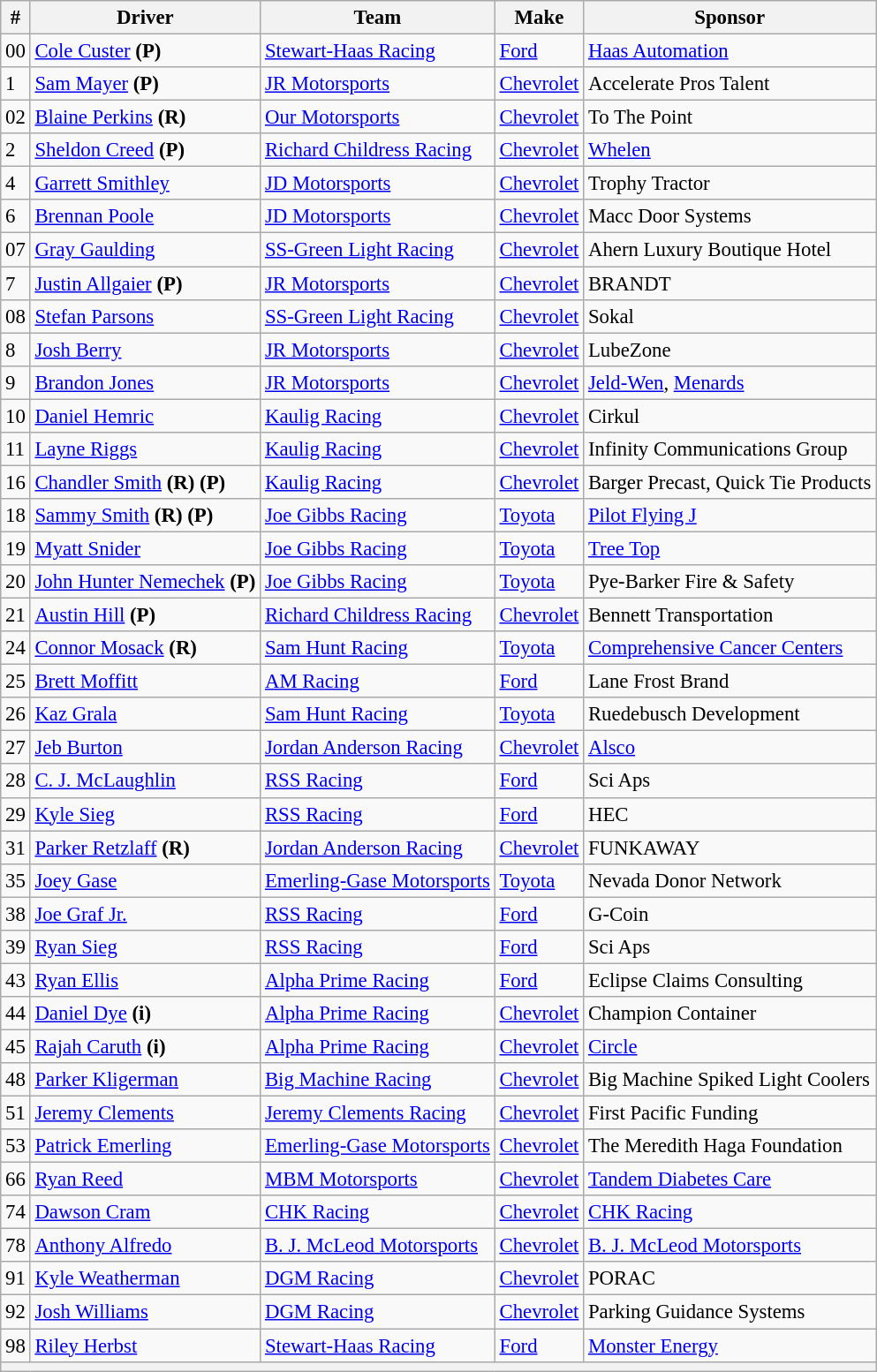<table class="wikitable" style="font-size: 95%;">
<tr>
<th>#</th>
<th>Driver</th>
<th>Team</th>
<th>Make</th>
<th>Sponsor</th>
</tr>
<tr>
<td>00</td>
<td><a href='#'>Cole Custer</a> <strong>(P)</strong></td>
<td><a href='#'>Stewart-Haas Racing</a></td>
<td><a href='#'>Ford</a></td>
<td><a href='#'>Haas Automation</a></td>
</tr>
<tr>
<td>1</td>
<td><a href='#'>Sam Mayer</a> <strong>(P)</strong></td>
<td><a href='#'>JR Motorsports</a></td>
<td><a href='#'>Chevrolet</a></td>
<td>Accelerate Pros Talent</td>
</tr>
<tr>
<td>02</td>
<td><a href='#'>Blaine Perkins</a> <strong>(R)</strong></td>
<td><a href='#'>Our Motorsports</a></td>
<td><a href='#'>Chevrolet</a></td>
<td>To The Point</td>
</tr>
<tr>
<td>2</td>
<td><a href='#'>Sheldon Creed</a> <strong>(P)</strong></td>
<td><a href='#'>Richard Childress Racing</a></td>
<td><a href='#'>Chevrolet</a></td>
<td><a href='#'>Whelen</a></td>
</tr>
<tr>
<td>4</td>
<td><a href='#'>Garrett Smithley</a></td>
<td><a href='#'>JD Motorsports</a></td>
<td><a href='#'>Chevrolet</a></td>
<td>Trophy Tractor</td>
</tr>
<tr>
<td>6</td>
<td><a href='#'>Brennan Poole</a></td>
<td><a href='#'>JD Motorsports</a></td>
<td><a href='#'>Chevrolet</a></td>
<td>Macc Door Systems</td>
</tr>
<tr>
<td>07</td>
<td><a href='#'>Gray Gaulding</a></td>
<td><a href='#'>SS-Green Light Racing</a></td>
<td><a href='#'>Chevrolet</a></td>
<td>Ahern Luxury Boutique Hotel</td>
</tr>
<tr>
<td>7</td>
<td><a href='#'>Justin Allgaier</a> <strong>(P)</strong></td>
<td><a href='#'>JR Motorsports</a></td>
<td><a href='#'>Chevrolet</a></td>
<td>BRANDT</td>
</tr>
<tr>
<td>08</td>
<td><a href='#'>Stefan Parsons</a></td>
<td><a href='#'>SS-Green Light Racing</a></td>
<td><a href='#'>Chevrolet</a></td>
<td>Sokal</td>
</tr>
<tr>
<td>8</td>
<td><a href='#'>Josh Berry</a></td>
<td><a href='#'>JR Motorsports</a></td>
<td><a href='#'>Chevrolet</a></td>
<td>LubeZone</td>
</tr>
<tr>
<td>9</td>
<td><a href='#'>Brandon Jones</a></td>
<td><a href='#'>JR Motorsports</a></td>
<td><a href='#'>Chevrolet</a></td>
<td><a href='#'>Jeld-Wen</a>, <a href='#'>Menards</a></td>
</tr>
<tr>
<td>10</td>
<td><a href='#'>Daniel Hemric</a></td>
<td><a href='#'>Kaulig Racing</a></td>
<td><a href='#'>Chevrolet</a></td>
<td>Cirkul</td>
</tr>
<tr>
<td>11</td>
<td><a href='#'>Layne Riggs</a></td>
<td><a href='#'>Kaulig Racing</a></td>
<td><a href='#'>Chevrolet</a></td>
<td>Infinity Communications Group</td>
</tr>
<tr>
<td>16</td>
<td nowrap=""><a href='#'>Chandler Smith</a> <strong>(R)</strong> <strong>(P)</strong></td>
<td><a href='#'>Kaulig Racing</a></td>
<td><a href='#'>Chevrolet</a></td>
<td>Barger Precast, Quick Tie Products</td>
</tr>
<tr>
<td>18</td>
<td><a href='#'>Sammy Smith</a> <strong>(R)</strong> <strong>(P)</strong></td>
<td><a href='#'>Joe Gibbs Racing</a></td>
<td><a href='#'>Toyota</a></td>
<td><a href='#'>Pilot Flying J</a></td>
</tr>
<tr>
<td>19</td>
<td><a href='#'>Myatt Snider</a></td>
<td><a href='#'>Joe Gibbs Racing</a></td>
<td><a href='#'>Toyota</a></td>
<td><a href='#'>Tree Top</a></td>
</tr>
<tr>
<td>20</td>
<td><a href='#'>John Hunter Nemechek</a> <strong>(P)</strong></td>
<td><a href='#'>Joe Gibbs Racing</a></td>
<td><a href='#'>Toyota</a></td>
<td>Pye-Barker Fire & Safety</td>
</tr>
<tr>
<td>21</td>
<td><a href='#'>Austin Hill</a> <strong>(P)</strong></td>
<td><a href='#'>Richard Childress Racing</a></td>
<td><a href='#'>Chevrolet</a></td>
<td>Bennett Transportation</td>
</tr>
<tr>
<td>24</td>
<td><a href='#'>Connor Mosack</a> <strong>(R)</strong></td>
<td><a href='#'>Sam Hunt Racing</a></td>
<td><a href='#'>Toyota</a></td>
<td><a href='#'>Comprehensive Cancer Centers</a></td>
</tr>
<tr>
<td>25</td>
<td><a href='#'>Brett Moffitt</a></td>
<td><a href='#'>AM Racing</a></td>
<td><a href='#'>Ford</a></td>
<td>Lane Frost Brand</td>
</tr>
<tr>
<td>26</td>
<td><a href='#'>Kaz Grala</a></td>
<td><a href='#'>Sam Hunt Racing</a></td>
<td><a href='#'>Toyota</a></td>
<td>Ruedebusch Development</td>
</tr>
<tr>
<td>27</td>
<td><a href='#'>Jeb Burton</a></td>
<td nowrap=""><a href='#'>Jordan Anderson Racing</a></td>
<td><a href='#'>Chevrolet</a></td>
<td><a href='#'>Alsco</a></td>
</tr>
<tr>
<td>28</td>
<td><a href='#'>C. J. McLaughlin</a></td>
<td nowrap=""><a href='#'>RSS Racing</a></td>
<td><a href='#'>Ford</a></td>
<td>Sci Aps</td>
</tr>
<tr>
<td>29</td>
<td><a href='#'>Kyle Sieg</a></td>
<td><a href='#'>RSS Racing</a></td>
<td><a href='#'>Ford</a></td>
<td>HEC</td>
</tr>
<tr>
<td>31</td>
<td><a href='#'>Parker Retzlaff</a> <strong>(R)</strong></td>
<td><a href='#'>Jordan Anderson Racing</a></td>
<td><a href='#'>Chevrolet</a></td>
<td>FUNKAWAY</td>
</tr>
<tr>
<td>35</td>
<td><a href='#'>Joey Gase</a></td>
<td><a href='#'>Emerling-Gase Motorsports</a></td>
<td><a href='#'>Toyota</a></td>
<td>Nevada Donor Network</td>
</tr>
<tr>
<td>38</td>
<td><a href='#'>Joe Graf Jr.</a></td>
<td><a href='#'>RSS Racing</a></td>
<td><a href='#'>Ford</a></td>
<td>G-Coin</td>
</tr>
<tr>
<td>39</td>
<td><a href='#'>Ryan Sieg</a></td>
<td><a href='#'>RSS Racing</a></td>
<td><a href='#'>Ford</a></td>
<td>Sci Aps</td>
</tr>
<tr>
<td>43</td>
<td><a href='#'>Ryan Ellis</a></td>
<td><a href='#'>Alpha Prime Racing</a></td>
<td><a href='#'>Ford</a></td>
<td>Eclipse Claims Consulting</td>
</tr>
<tr>
<td>44</td>
<td><a href='#'>Daniel Dye</a> <strong>(i)</strong></td>
<td><a href='#'>Alpha Prime Racing</a></td>
<td><a href='#'>Chevrolet</a></td>
<td>Champion Container</td>
</tr>
<tr>
<td>45</td>
<td><a href='#'>Rajah Caruth</a> <strong>(i)</strong></td>
<td><a href='#'>Alpha Prime Racing</a></td>
<td><a href='#'>Chevrolet</a></td>
<td><a href='#'>Circle</a></td>
</tr>
<tr>
<td>48</td>
<td><a href='#'>Parker Kligerman</a></td>
<td><a href='#'>Big Machine Racing</a></td>
<td><a href='#'>Chevrolet</a></td>
<td>Big Machine Spiked Light Coolers</td>
</tr>
<tr>
<td>51</td>
<td><a href='#'>Jeremy Clements</a></td>
<td><a href='#'>Jeremy Clements Racing</a></td>
<td><a href='#'>Chevrolet</a></td>
<td>First Pacific Funding</td>
</tr>
<tr>
<td>53</td>
<td><a href='#'>Patrick Emerling</a></td>
<td><a href='#'>Emerling-Gase Motorsports</a></td>
<td><a href='#'>Chevrolet</a></td>
<td>The Meredith Haga Foundation</td>
</tr>
<tr>
<td>66</td>
<td><a href='#'>Ryan Reed</a></td>
<td><a href='#'>MBM Motorsports</a></td>
<td><a href='#'>Chevrolet</a></td>
<td><a href='#'>Tandem Diabetes Care</a></td>
</tr>
<tr>
<td>74</td>
<td><a href='#'>Dawson Cram</a></td>
<td><a href='#'>CHK Racing</a></td>
<td><a href='#'>Chevrolet</a></td>
<td><a href='#'>CHK Racing</a></td>
</tr>
<tr>
<td>78</td>
<td><a href='#'>Anthony Alfredo</a></td>
<td><a href='#'>B. J. McLeod Motorsports</a></td>
<td><a href='#'>Chevrolet</a></td>
<td><a href='#'>B. J. McLeod Motorsports</a></td>
</tr>
<tr>
<td>91</td>
<td><a href='#'>Kyle Weatherman</a></td>
<td><a href='#'>DGM Racing</a></td>
<td><a href='#'>Chevrolet</a></td>
<td>PORAC</td>
</tr>
<tr>
<td>92</td>
<td><a href='#'>Josh Williams</a></td>
<td><a href='#'>DGM Racing</a></td>
<td><a href='#'>Chevrolet</a></td>
<td>Parking Guidance Systems</td>
</tr>
<tr>
<td>98</td>
<td><a href='#'>Riley Herbst</a></td>
<td><a href='#'>Stewart-Haas Racing</a></td>
<td><a href='#'>Ford</a></td>
<td><a href='#'>Monster Energy</a></td>
</tr>
<tr>
<th colspan="5"></th>
</tr>
</table>
